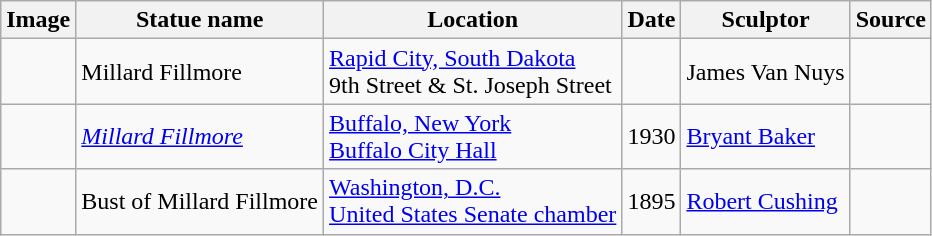<table class="wikitable sortable">
<tr>
<th scope="col" class="unsortable">Image</th>
<th scope="col">Statue name</th>
<th scope="col">Location</th>
<th scope="col">Date</th>
<th scope="col">Sculptor</th>
<th scope="col" class="unsortable">Source</th>
</tr>
<tr>
<td></td>
<td>Millard Fillmore</td>
<td><a href='#'>Rapid City, South Dakota</a><br>9th Street & St. Joseph Street</td>
<td></td>
<td>James Van Nuys</td>
<td></td>
</tr>
<tr>
<td></td>
<td><a href='#'><em>Millard Fillmore</em></a></td>
<td><a href='#'>Buffalo, New York</a><br><a href='#'>Buffalo City Hall</a></td>
<td>1930</td>
<td><a href='#'>Bryant Baker</a></td>
<td></td>
</tr>
<tr>
<td></td>
<td>Bust of Millard Fillmore</td>
<td><a href='#'>Washington, D.C.</a><br><a href='#'>United States Senate chamber</a></td>
<td>1895</td>
<td><a href='#'>Robert Cushing</a></td>
<td></td>
</tr>
</table>
